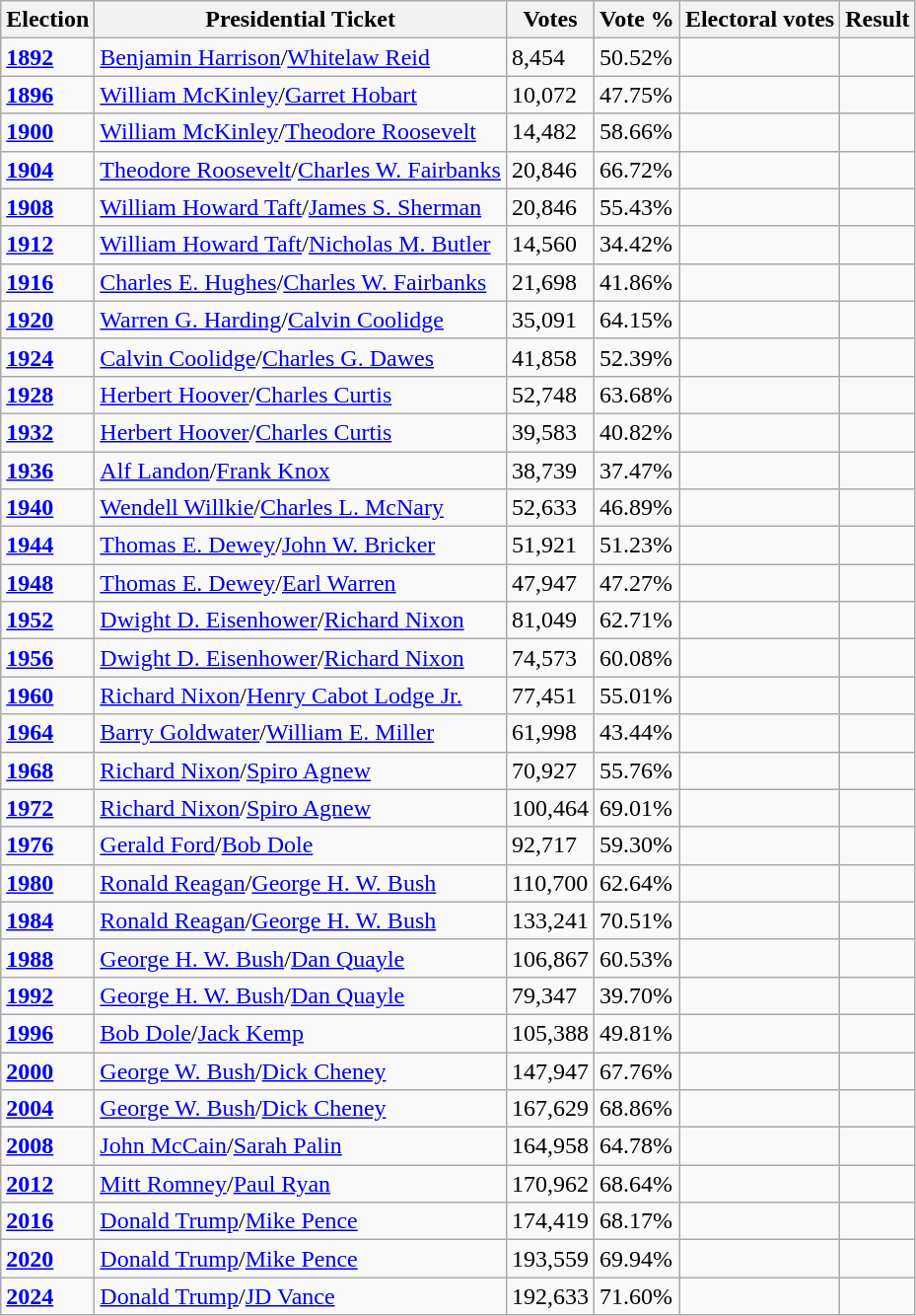<table class="wikitable">
<tr>
<th>Election</th>
<th>Presidential Ticket</th>
<th>Votes</th>
<th>Vote %</th>
<th>Electoral votes</th>
<th>Result</th>
</tr>
<tr>
<td><strong><a href='#'>1892</a></strong></td>
<td><a href='#'>Benjamin Harrison</a>/<a href='#'>Whitelaw Reid</a></td>
<td>8,454</td>
<td>50.52%</td>
<td></td>
<td></td>
</tr>
<tr>
<td><strong><a href='#'>1896</a></strong></td>
<td><a href='#'>William McKinley</a>/<a href='#'>Garret Hobart</a></td>
<td>10,072</td>
<td>47.75%</td>
<td></td>
<td></td>
</tr>
<tr>
<td><strong><a href='#'>1900</a></strong></td>
<td><a href='#'>William McKinley</a>/<a href='#'>Theodore Roosevelt</a></td>
<td>14,482</td>
<td>58.66%</td>
<td></td>
<td></td>
</tr>
<tr>
<td><strong><a href='#'>1904</a></strong></td>
<td><a href='#'>Theodore Roosevelt</a>/<a href='#'>Charles W. Fairbanks</a></td>
<td>20,846</td>
<td>66.72%</td>
<td></td>
<td></td>
</tr>
<tr>
<td><strong><a href='#'>1908</a></strong></td>
<td><a href='#'>William Howard Taft</a>/<a href='#'>James S. Sherman</a></td>
<td>20,846</td>
<td>55.43%</td>
<td></td>
<td></td>
</tr>
<tr>
<td><strong><a href='#'>1912</a></strong></td>
<td><a href='#'>William Howard Taft</a>/<a href='#'>Nicholas M. Butler</a></td>
<td>14,560</td>
<td>34.42%</td>
<td></td>
<td></td>
</tr>
<tr>
<td><strong><a href='#'>1916</a></strong></td>
<td><a href='#'>Charles E. Hughes</a>/<a href='#'>Charles W. Fairbanks</a></td>
<td>21,698</td>
<td>41.86%</td>
<td></td>
<td></td>
</tr>
<tr>
<td><strong><a href='#'>1920</a></strong></td>
<td><a href='#'>Warren G. Harding</a>/<a href='#'>Calvin Coolidge</a></td>
<td>35,091</td>
<td>64.15%</td>
<td></td>
<td></td>
</tr>
<tr>
<td><strong><a href='#'>1924</a></strong></td>
<td><a href='#'>Calvin Coolidge</a>/<a href='#'>Charles G. Dawes</a></td>
<td>41,858</td>
<td>52.39%</td>
<td></td>
<td></td>
</tr>
<tr>
<td><strong><a href='#'>1928</a></strong></td>
<td><a href='#'>Herbert Hoover</a>/<a href='#'>Charles Curtis</a></td>
<td>52,748</td>
<td>63.68%</td>
<td></td>
<td></td>
</tr>
<tr>
<td><strong><a href='#'>1932</a></strong></td>
<td><a href='#'>Herbert Hoover</a>/<a href='#'>Charles Curtis</a></td>
<td>39,583</td>
<td>40.82%</td>
<td></td>
<td></td>
</tr>
<tr>
<td><strong><a href='#'>1936</a></strong></td>
<td><a href='#'>Alf Landon</a>/<a href='#'>Frank Knox</a></td>
<td>38,739</td>
<td>37.47%</td>
<td></td>
<td></td>
</tr>
<tr>
<td><strong><a href='#'>1940</a></strong></td>
<td><a href='#'>Wendell Willkie</a>/<a href='#'>Charles L. McNary</a></td>
<td>52,633</td>
<td>46.89%</td>
<td></td>
<td></td>
</tr>
<tr>
<td><strong><a href='#'>1944</a></strong></td>
<td><a href='#'>Thomas E. Dewey</a>/<a href='#'>John W. Bricker</a></td>
<td>51,921</td>
<td>51.23%</td>
<td></td>
<td></td>
</tr>
<tr>
<td><strong><a href='#'>1948</a></strong></td>
<td><a href='#'>Thomas E. Dewey</a>/<a href='#'>Earl Warren</a></td>
<td>47,947</td>
<td>47.27%</td>
<td></td>
<td></td>
</tr>
<tr>
<td><strong><a href='#'>1952</a></strong></td>
<td><a href='#'>Dwight D. Eisenhower</a>/<a href='#'>Richard Nixon</a></td>
<td>81,049</td>
<td>62.71%</td>
<td></td>
<td></td>
</tr>
<tr>
<td><strong><a href='#'>1956</a></strong></td>
<td><a href='#'>Dwight D. Eisenhower</a>/<a href='#'>Richard Nixon</a></td>
<td>74,573</td>
<td>60.08%</td>
<td></td>
<td></td>
</tr>
<tr>
<td><strong><a href='#'>1960</a></strong></td>
<td><a href='#'>Richard Nixon</a>/<a href='#'>Henry Cabot Lodge Jr.</a></td>
<td>77,451</td>
<td>55.01%</td>
<td></td>
<td></td>
</tr>
<tr>
<td><strong><a href='#'>1964</a></strong></td>
<td><a href='#'>Barry Goldwater</a>/<a href='#'>William E. Miller</a></td>
<td>61,998</td>
<td>43.44%</td>
<td></td>
<td></td>
</tr>
<tr>
<td><strong><a href='#'>1968</a></strong></td>
<td><a href='#'>Richard Nixon</a>/<a href='#'>Spiro Agnew</a></td>
<td>70,927</td>
<td>55.76%</td>
<td></td>
<td></td>
</tr>
<tr>
<td><strong><a href='#'>1972</a></strong></td>
<td><a href='#'>Richard Nixon</a>/<a href='#'>Spiro Agnew</a></td>
<td>100,464</td>
<td>69.01%</td>
<td></td>
<td></td>
</tr>
<tr>
<td><strong><a href='#'>1976</a></strong></td>
<td><a href='#'>Gerald Ford</a>/<a href='#'>Bob Dole</a></td>
<td>92,717</td>
<td>59.30%</td>
<td></td>
<td></td>
</tr>
<tr>
<td><strong><a href='#'>1980</a></strong></td>
<td><a href='#'>Ronald Reagan</a>/<a href='#'>George H. W. Bush</a></td>
<td>110,700</td>
<td>62.64%</td>
<td></td>
<td></td>
</tr>
<tr>
<td><strong><a href='#'>1984</a></strong></td>
<td><a href='#'>Ronald Reagan</a>/<a href='#'>George H. W. Bush</a></td>
<td>133,241</td>
<td>70.51%</td>
<td></td>
<td></td>
</tr>
<tr>
<td><strong><a href='#'>1988</a></strong></td>
<td><a href='#'>George H. W. Bush</a>/<a href='#'>Dan Quayle</a></td>
<td>106,867</td>
<td>60.53%</td>
<td></td>
<td></td>
</tr>
<tr>
<td><strong><a href='#'>1992</a></strong></td>
<td><a href='#'>George H. W. Bush</a>/<a href='#'>Dan Quayle</a></td>
<td>79,347</td>
<td>39.70%</td>
<td></td>
<td></td>
</tr>
<tr>
<td><strong><a href='#'>1996</a></strong></td>
<td><a href='#'>Bob Dole</a>/<a href='#'>Jack Kemp</a></td>
<td>105,388</td>
<td>49.81%</td>
<td></td>
<td></td>
</tr>
<tr>
<td><strong><a href='#'>2000</a></strong></td>
<td><a href='#'>George W. Bush</a>/<a href='#'>Dick Cheney</a></td>
<td>147,947</td>
<td>67.76%</td>
<td></td>
<td></td>
</tr>
<tr>
<td><strong><a href='#'>2004</a></strong></td>
<td><a href='#'>George W. Bush</a>/<a href='#'>Dick Cheney</a></td>
<td>167,629</td>
<td>68.86%</td>
<td></td>
<td></td>
</tr>
<tr>
<td><strong><a href='#'>2008</a></strong></td>
<td><a href='#'>John McCain</a>/<a href='#'>Sarah Palin</a></td>
<td>164,958</td>
<td>64.78%</td>
<td></td>
<td></td>
</tr>
<tr>
<td><strong><a href='#'>2012</a></strong></td>
<td><a href='#'>Mitt Romney</a>/<a href='#'>Paul Ryan</a></td>
<td>170,962</td>
<td>68.64%</td>
<td></td>
<td></td>
</tr>
<tr>
<td><strong><a href='#'>2016</a></strong></td>
<td><a href='#'>Donald Trump</a>/<a href='#'>Mike Pence</a></td>
<td>174,419</td>
<td>68.17%</td>
<td></td>
<td></td>
</tr>
<tr>
<td><strong><a href='#'>2020</a></strong></td>
<td><a href='#'>Donald Trump</a>/<a href='#'>Mike Pence</a></td>
<td>193,559</td>
<td>69.94%</td>
<td></td>
<td></td>
</tr>
<tr>
<td><strong><a href='#'>2024</a></strong></td>
<td><a href='#'>Donald Trump</a>/<a href='#'>JD Vance</a></td>
<td>192,633</td>
<td>71.60%</td>
<td></td>
<td></td>
</tr>
</table>
